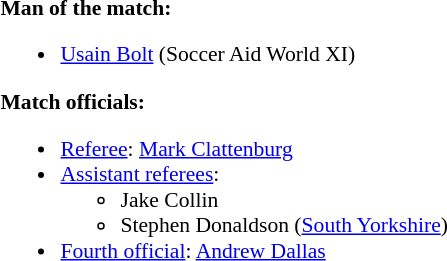<table width=82% style="font-size: 90%">
<tr>
<td width=50% valign=top><br><strong>Man of the match:</strong><ul><li><a href='#'>Usain Bolt</a> (Soccer Aid World XI)</li></ul><strong>Match officials:</strong><ul><li><a href='#'>Referee</a>: <a href='#'>Mark Clattenburg</a></li><li><a href='#'>Assistant referees</a>:<ul><li>Jake Collin</li><li>Stephen Donaldson (<a href='#'>South Yorkshire</a>)</li></ul></li><li><a href='#'>Fourth official</a>: <a href='#'>Andrew Dallas</a></li></ul></td>
</tr>
</table>
